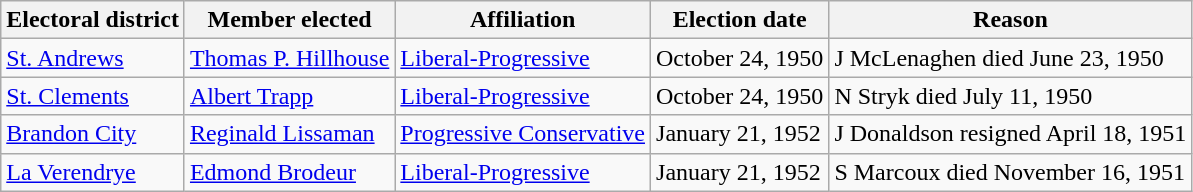<table class="wikitable sortable">
<tr>
<th>Electoral district</th>
<th>Member elected</th>
<th>Affiliation</th>
<th>Election date</th>
<th>Reason</th>
</tr>
<tr>
<td><a href='#'>St. Andrews</a></td>
<td><a href='#'>Thomas P. Hillhouse</a></td>
<td><a href='#'>Liberal-Progressive</a></td>
<td>October 24, 1950</td>
<td>J McLenaghen died June 23, 1950</td>
</tr>
<tr>
<td><a href='#'>St. Clements</a></td>
<td><a href='#'>Albert Trapp</a></td>
<td><a href='#'>Liberal-Progressive</a></td>
<td>October 24, 1950</td>
<td>N Stryk died July 11, 1950</td>
</tr>
<tr>
<td><a href='#'>Brandon City</a></td>
<td><a href='#'>Reginald Lissaman</a></td>
<td><a href='#'>Progressive Conservative</a></td>
<td>January 21, 1952</td>
<td>J Donaldson resigned April 18, 1951</td>
</tr>
<tr>
<td><a href='#'>La Verendrye</a></td>
<td><a href='#'>Edmond Brodeur</a></td>
<td><a href='#'>Liberal-Progressive</a></td>
<td>January 21, 1952</td>
<td>S Marcoux died November 16, 1951</td>
</tr>
</table>
